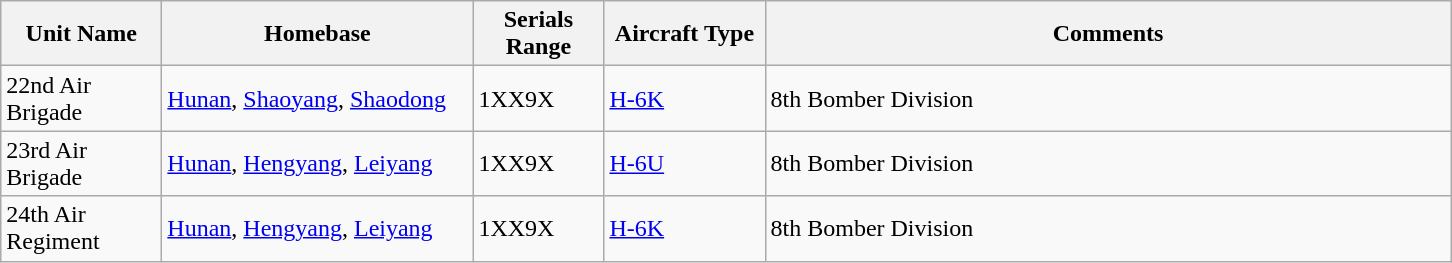<table class="wikitable">
<tr>
<th scope="col" width="100">Unit Name</th>
<th scope="col" width="200">Homebase</th>
<th scope="col" width="80">Serials Range</th>
<th scope="col" width="100">Aircraft Type</th>
<th scope="col" width="450">Comments</th>
</tr>
<tr>
<td>22nd Air Brigade</td>
<td><a href='#'>Hunan</a>, <a href='#'>Shaoyang</a>, <a href='#'>Shaodong</a></td>
<td>1XX9X</td>
<td><a href='#'>H-6K</a></td>
<td>8th Bomber Division</td>
</tr>
<tr>
<td>23rd Air Brigade</td>
<td><a href='#'>Hunan</a>, <a href='#'>Hengyang</a>, <a href='#'>Leiyang</a></td>
<td>1XX9X</td>
<td><a href='#'>H-6U</a></td>
<td>8th Bomber Division</td>
</tr>
<tr>
<td>24th Air Regiment</td>
<td><a href='#'>Hunan</a>, <a href='#'>Hengyang</a>, <a href='#'>Leiyang</a></td>
<td>1XX9X</td>
<td><a href='#'>H-6K</a></td>
<td>8th Bomber Division</td>
</tr>
</table>
